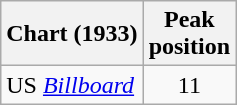<table class="wikitable sortable">
<tr>
<th>Chart (1933)</th>
<th>Peak<br>position</th>
</tr>
<tr>
<td>US <em><a href='#'>Billboard</a></em></td>
<td align="center">11</td>
</tr>
</table>
